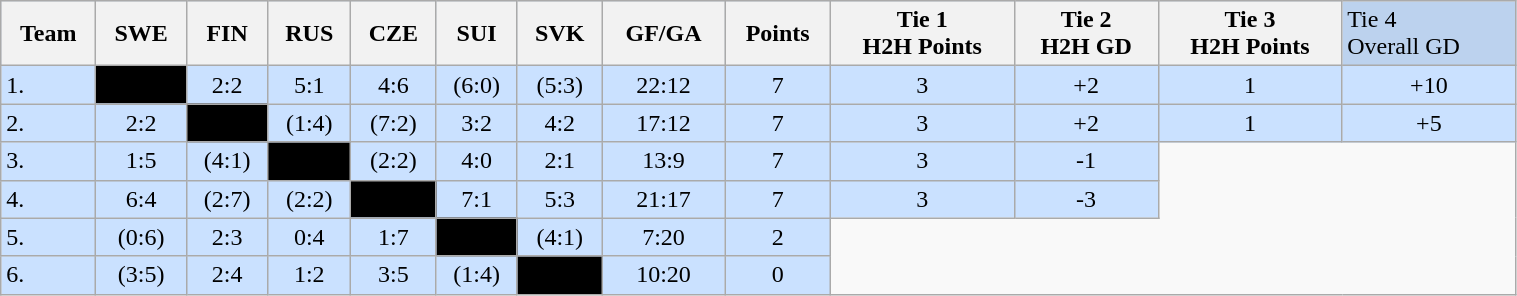<table class="wikitable" bgcolor="#EFEFFF" width="80%">
<tr bgcolor="#BCD2EE">
<th>Team</th>
<th>SWE</th>
<th>FIN</th>
<th>RUS</th>
<th>CZE</th>
<th>SUI</th>
<th>SVK</th>
<th>GF/GA</th>
<th>Points</th>
<th>Tie 1<br>H2H Points</th>
<th>Tie 2<br>H2H GD</th>
<th>Tie 3<br>H2H Points</th>
<td>Tie 4<br>Overall GD</td>
</tr>
<tr bgcolor="#CAE1FF" align="center">
<td align="left">1. </td>
<td style="background:#000000;"></td>
<td>2:2</td>
<td>5:1</td>
<td>4:6</td>
<td>(6:0)</td>
<td>(5:3)</td>
<td>22:12</td>
<td>7</td>
<td>3</td>
<td>+2</td>
<td>1</td>
<td>+10</td>
</tr>
<tr bgcolor="#CAE1FF" align="center">
<td align="left">2. </td>
<td>2:2</td>
<td style="background:#000000;"></td>
<td>(1:4)</td>
<td>(7:2)</td>
<td>3:2</td>
<td>4:2</td>
<td>17:12</td>
<td>7</td>
<td>3</td>
<td>+2</td>
<td>1</td>
<td>+5</td>
</tr>
<tr bgcolor="#CAE1FF" align="center">
<td align="left">3. </td>
<td>1:5</td>
<td>(4:1)</td>
<td style="background:#000000;"></td>
<td>(2:2)</td>
<td>4:0</td>
<td>2:1</td>
<td>13:9</td>
<td>7</td>
<td>3</td>
<td>-1</td>
</tr>
<tr bgcolor="#CAE1FF" align="center">
<td align="left">4. </td>
<td>6:4</td>
<td>(2:7)</td>
<td>(2:2)</td>
<td style="background:#000000;"></td>
<td>7:1</td>
<td>5:3</td>
<td>21:17</td>
<td>7</td>
<td>3</td>
<td>-3</td>
</tr>
<tr bgcolor="#CAE1FF" align="center">
<td align="left">5. </td>
<td>(0:6)</td>
<td>2:3</td>
<td>0:4</td>
<td>1:7</td>
<td style="background:#000000;"></td>
<td>(4:1)</td>
<td>7:20</td>
<td>2</td>
</tr>
<tr bgcolor="#CAE1FF" align="center">
<td align="left">6. </td>
<td>(3:5)</td>
<td>2:4</td>
<td>1:2</td>
<td>3:5</td>
<td>(1:4)</td>
<td style="background:#000000;"></td>
<td>10:20</td>
<td>0</td>
</tr>
</table>
